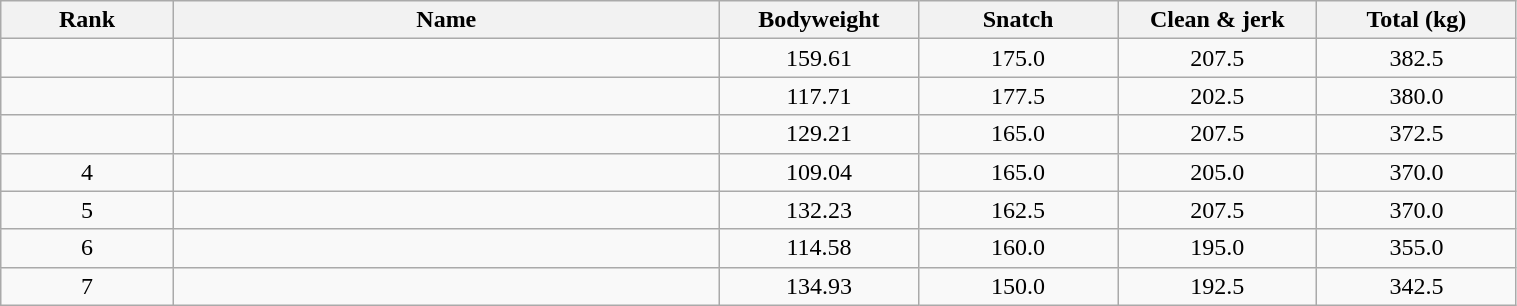<table class="wikitable" style="text-align:center; font-size:100%;" width="80%">
<tr>
<th style="width:6em;">Rank</th>
<th style="width:20em;">Name</th>
<th style="width:7em;">Bodyweight</th>
<th style="width:7em;">Snatch</th>
<th style="width:7em;">Clean & jerk</th>
<th style="width:7em;">Total (kg)</th>
</tr>
<tr>
<td></td>
<td align=left></td>
<td>159.61</td>
<td>175.0</td>
<td>207.5</td>
<td>382.5</td>
</tr>
<tr>
<td></td>
<td align=left></td>
<td>117.71</td>
<td>177.5</td>
<td>202.5</td>
<td>380.0</td>
</tr>
<tr>
<td></td>
<td align=left></td>
<td>129.21</td>
<td>165.0</td>
<td>207.5</td>
<td>372.5</td>
</tr>
<tr>
<td>4</td>
<td align=left></td>
<td>109.04</td>
<td>165.0</td>
<td>205.0</td>
<td>370.0</td>
</tr>
<tr>
<td>5</td>
<td align=left></td>
<td>132.23</td>
<td>162.5</td>
<td>207.5</td>
<td>370.0</td>
</tr>
<tr>
<td>6</td>
<td align=left></td>
<td>114.58</td>
<td>160.0</td>
<td>195.0</td>
<td>355.0</td>
</tr>
<tr>
<td>7</td>
<td align=left></td>
<td>134.93</td>
<td>150.0</td>
<td>192.5</td>
<td>342.5</td>
</tr>
</table>
